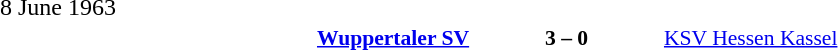<table width=100% cellspacing=1>
<tr>
<th width=25%></th>
<th width=10%></th>
<th width=25%></th>
<th></th>
</tr>
<tr>
<td>8 June 1963</td>
</tr>
<tr style=font-size:90%>
<td align=right><strong><a href='#'>Wuppertaler SV</a></strong></td>
<td align=center><strong>3 – 0</strong></td>
<td><a href='#'>KSV Hessen Kassel</a></td>
</tr>
</table>
